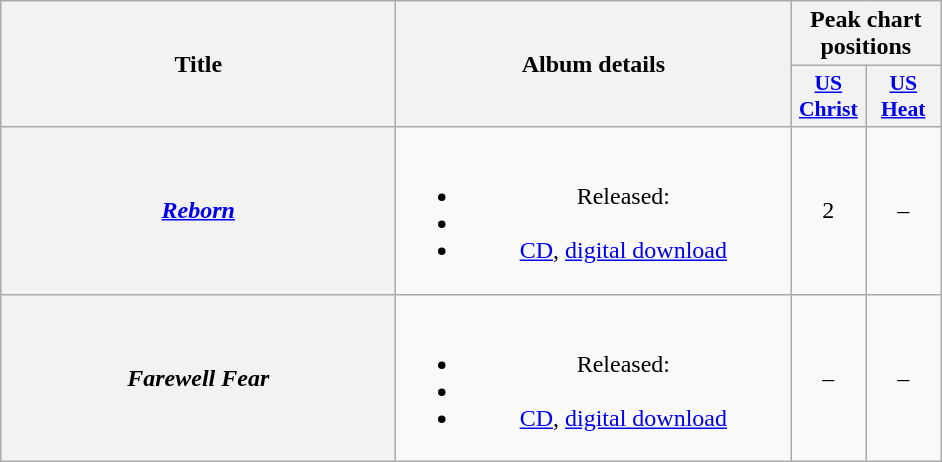<table class="wikitable plainrowheaders" style="text-align:center;">
<tr>
<th scope="col" rowspan="2" style="width:16em;">Title</th>
<th scope="col" rowspan="2" style="width:16em;">Album details</th>
<th scope="col" colspan="2">Peak chart positions</th>
</tr>
<tr>
<th style="width:3em; font-size:90%"><a href='#'>US<br>Christ</a></th>
<th style="width:3em; font-size:90%"><a href='#'>US<br>Heat</a></th>
</tr>
<tr>
<th scope="row"><em><a href='#'>Reborn</a></em></th>
<td><br><ul><li>Released: </li><li></li><li><a href='#'>CD</a>, <a href='#'>digital download</a></li></ul></td>
<td>2</td>
<td>–</td>
</tr>
<tr>
<th scope="row"><em>Farewell Fear</em></th>
<td><br><ul><li>Released: </li><li></li><li><a href='#'>CD</a>, <a href='#'>digital download</a></li></ul></td>
<td>–</td>
<td>–</td>
</tr>
</table>
